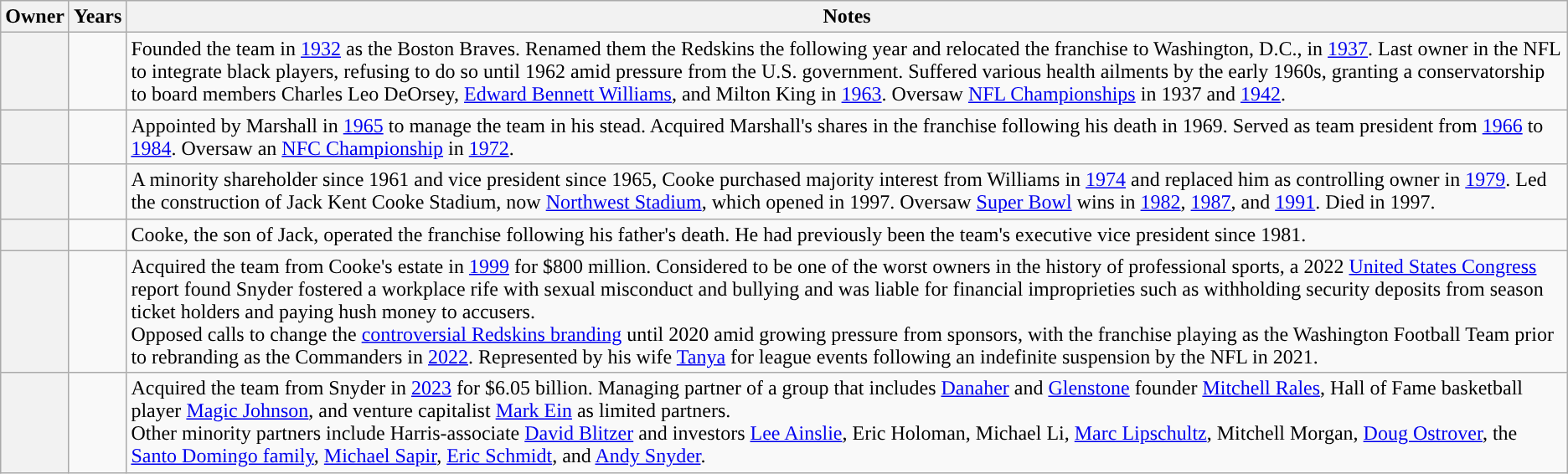<table class="wikitable unsortable" width="auto">
<tr>
<th>Owner</th>
<th>Years</th>
<th>Notes</th>
</tr>
<tr>
<th style="text-align:center;"></th>
<td style="text-align:center;"></td>
<td>Founded the team in <a href='#'>1932</a> as the Boston Braves. Renamed them the Redskins the following year and relocated the franchise to Washington, D.C., in <a href='#'>1937</a>. Last owner in the NFL to integrate black players, refusing to do so until 1962 amid pressure from the U.S. government. Suffered various health ailments by the early 1960s, granting a conservatorship to board members Charles Leo DeOrsey, <a href='#'>Edward Bennett Williams</a>, and Milton King in <a href='#'>1963</a>. Oversaw <a href='#'>NFL Championships</a> in 1937 and <a href='#'>1942</a>.</td>
</tr>
<tr>
<th style="text-align:center;"></th>
<td style="text-align:center;"></td>
<td>Appointed by Marshall in <a href='#'>1965</a> to manage the team in his stead. Acquired Marshall's shares in the franchise following his death in 1969. Served as team president from <a href='#'>1966</a> to <a href='#'>1984</a>. Oversaw an <a href='#'>NFC Championship</a> in <a href='#'>1972</a>.</td>
</tr>
<tr>
<th style="text-align:center;"></th>
<td style="text-align:center;"></td>
<td>A minority shareholder since 1961 and vice president since 1965, Cooke purchased majority interest from Williams in <a href='#'>1974</a> and replaced him as controlling owner in <a href='#'>1979</a>. Led the construction of Jack Kent Cooke Stadium, now <a href='#'>Northwest Stadium</a>, which opened in 1997. Oversaw <a href='#'>Super Bowl</a> wins in <a href='#'>1982</a>, <a href='#'>1987</a>, and <a href='#'>1991</a>. Died in 1997.</td>
</tr>
<tr>
<th style="text-align:center;"></th>
<td style="text-align:center;"></td>
<td>Cooke, the son of Jack, operated the franchise following his father's death. He had previously been the team's executive vice president since 1981.</td>
</tr>
<tr>
<th style="text-align:center;"></th>
<td style="text-align:center;"></td>
<td>Acquired the team from Cooke's estate in <a href='#'>1999</a> for $800 million. Considered to be one of the worst owners in the history of professional sports, a 2022 <a href='#'>United States Congress</a> report found Snyder fostered a workplace rife with sexual misconduct and bullying and was liable for financial improprieties such as withholding security deposits from season ticket holders and paying hush money to accusers.<br>Opposed calls to change the <a href='#'>controversial Redskins branding</a> until 2020 amid growing pressure from sponsors, with the franchise playing as the Washington Football Team prior to rebranding as the Commanders in <a href='#'>2022</a>. Represented by his wife <a href='#'>Tanya</a> for league events following an indefinite suspension by the NFL in 2021.</td>
</tr>
<tr>
<th style="text-align:center;"></th>
<td style="text-align:center;"></td>
<td>Acquired the team from Snyder in <a href='#'>2023</a> for $6.05 billion. Managing partner of a group that includes <a href='#'>Danaher</a> and <a href='#'>Glenstone</a> founder <a href='#'>Mitchell Rales</a>, Hall of Fame basketball player <a href='#'>Magic Johnson</a>, and venture capitalist <a href='#'>Mark Ein</a> as limited partners.<br>Other minority partners include Harris-associate <a href='#'>David Blitzer</a> and investors <a href='#'>Lee Ainslie</a>, Eric Holoman, Michael Li, <a href='#'>Marc Lipschultz</a>, Mitchell Morgan, <a href='#'>Doug Ostrover</a>, the <a href='#'>Santo Domingo family</a>, <a href='#'>Michael Sapir</a>, <a href='#'>Eric Schmidt</a>, and <a href='#'>Andy Snyder</a>.</td>
</tr>
</table>
